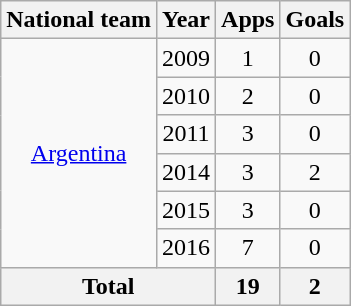<table class="wikitable" style="text-align:center">
<tr>
<th>National team</th>
<th>Year</th>
<th>Apps</th>
<th>Goals</th>
</tr>
<tr>
<td rowspan="6"><a href='#'>Argentina</a></td>
<td>2009</td>
<td>1</td>
<td>0</td>
</tr>
<tr>
<td>2010</td>
<td>2</td>
<td>0</td>
</tr>
<tr>
<td>2011</td>
<td>3</td>
<td>0</td>
</tr>
<tr>
<td>2014</td>
<td>3</td>
<td>2</td>
</tr>
<tr>
<td>2015</td>
<td>3</td>
<td>0</td>
</tr>
<tr>
<td>2016</td>
<td>7</td>
<td>0</td>
</tr>
<tr>
<th colspan="2">Total</th>
<th>19</th>
<th>2</th>
</tr>
</table>
